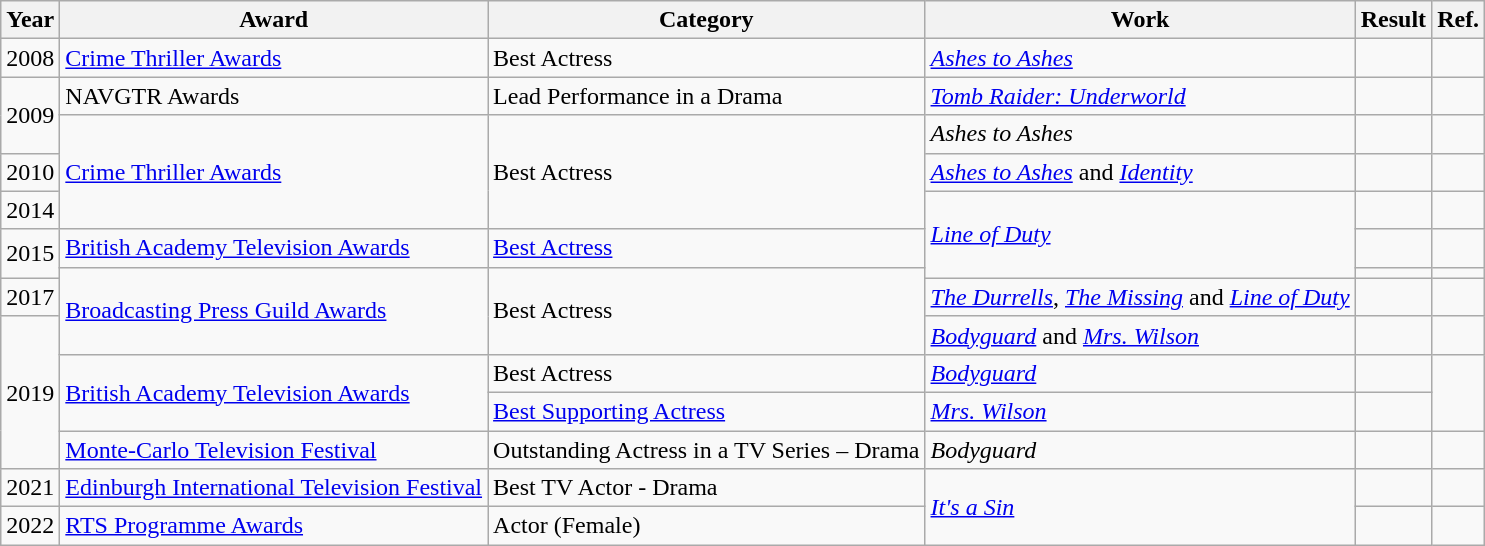<table class="sortable wikitable">
<tr>
<th>Year</th>
<th>Award</th>
<th>Category</th>
<th>Work</th>
<th>Result</th>
<th>Ref.</th>
</tr>
<tr>
<td>2008</td>
<td><a href='#'>Crime Thriller Awards</a></td>
<td>Best Actress</td>
<td><em><a href='#'>Ashes to Ashes</a></em></td>
<td></td>
<td></td>
</tr>
<tr>
<td rowspan="2">2009</td>
<td>NAVGTR Awards</td>
<td>Lead Performance in a Drama</td>
<td><em><a href='#'>Tomb Raider: Underworld</a></em></td>
<td></td>
<td></td>
</tr>
<tr>
<td rowspan="3"><a href='#'>Crime Thriller Awards</a></td>
<td rowspan="3">Best Actress</td>
<td><em>Ashes to Ashes</em></td>
<td></td>
<td></td>
</tr>
<tr>
<td>2010</td>
<td><em><a href='#'>Ashes to Ashes</a></em> and <em><a href='#'>Identity</a></em></td>
<td></td>
<td></td>
</tr>
<tr>
<td>2014</td>
<td rowspan="3"><em><a href='#'>Line of Duty</a></em></td>
<td></td>
<td></td>
</tr>
<tr>
<td rowspan="2">2015</td>
<td><a href='#'>British Academy Television Awards</a></td>
<td><a href='#'>Best Actress</a></td>
<td></td>
<td></td>
</tr>
<tr>
<td rowspan="3"><a href='#'>Broadcasting Press Guild Awards</a></td>
<td rowspan="3">Best Actress</td>
<td></td>
<td></td>
</tr>
<tr>
<td>2017</td>
<td><em><a href='#'>The Durrells</a></em>, <em><a href='#'>The Missing</a></em> and <em><a href='#'>Line of Duty</a></em></td>
<td></td>
<td></td>
</tr>
<tr>
<td rowspan="4">2019</td>
<td><em><a href='#'>Bodyguard</a></em> and <em><a href='#'>Mrs. Wilson</a></em></td>
<td></td>
<td></td>
</tr>
<tr>
<td rowspan="2"><a href='#'>British Academy Television Awards</a></td>
<td>Best Actress</td>
<td><em><a href='#'>Bodyguard</a></em></td>
<td></td>
<td rowspan="2"></td>
</tr>
<tr>
<td><a href='#'>Best Supporting Actress</a></td>
<td><em><a href='#'>Mrs. Wilson</a></em></td>
<td></td>
</tr>
<tr>
<td><a href='#'>Monte-Carlo Television Festival</a></td>
<td>Outstanding Actress in a TV Series – Drama</td>
<td><em>Bodyguard</em></td>
<td></td>
<td></td>
</tr>
<tr>
<td>2021</td>
<td><a href='#'>Edinburgh International Television Festival</a></td>
<td>Best TV Actor - Drama</td>
<td rowspan="2"><em><a href='#'>It's a Sin</a></em></td>
<td></td>
<td></td>
</tr>
<tr>
<td>2022</td>
<td><a href='#'>RTS Programme Awards</a></td>
<td>Actor (Female)</td>
<td></td>
<td></td>
</tr>
</table>
